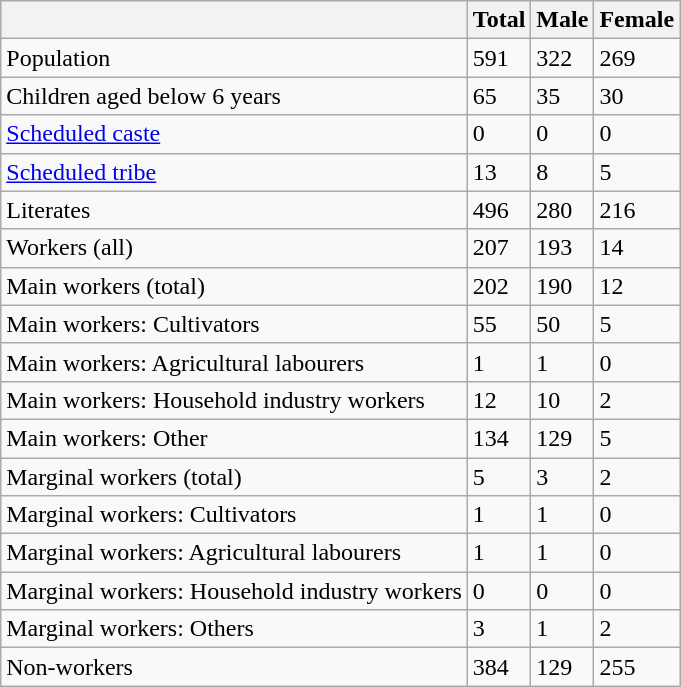<table class="wikitable sortable">
<tr>
<th></th>
<th>Total</th>
<th>Male</th>
<th>Female</th>
</tr>
<tr>
<td>Population</td>
<td>591</td>
<td>322</td>
<td>269</td>
</tr>
<tr>
<td>Children aged below 6 years</td>
<td>65</td>
<td>35</td>
<td>30</td>
</tr>
<tr>
<td><a href='#'>Scheduled caste</a></td>
<td>0</td>
<td>0</td>
<td>0</td>
</tr>
<tr>
<td><a href='#'>Scheduled tribe</a></td>
<td>13</td>
<td>8</td>
<td>5</td>
</tr>
<tr>
<td>Literates</td>
<td>496</td>
<td>280</td>
<td>216</td>
</tr>
<tr>
<td>Workers (all)</td>
<td>207</td>
<td>193</td>
<td>14</td>
</tr>
<tr>
<td>Main workers (total)</td>
<td>202</td>
<td>190</td>
<td>12</td>
</tr>
<tr>
<td>Main workers: Cultivators</td>
<td>55</td>
<td>50</td>
<td>5</td>
</tr>
<tr>
<td>Main workers: Agricultural labourers</td>
<td>1</td>
<td>1</td>
<td>0</td>
</tr>
<tr>
<td>Main workers: Household industry workers</td>
<td>12</td>
<td>10</td>
<td>2</td>
</tr>
<tr>
<td>Main workers: Other</td>
<td>134</td>
<td>129</td>
<td>5</td>
</tr>
<tr>
<td>Marginal workers (total)</td>
<td>5</td>
<td>3</td>
<td>2</td>
</tr>
<tr>
<td>Marginal workers: Cultivators</td>
<td>1</td>
<td>1</td>
<td>0</td>
</tr>
<tr>
<td>Marginal workers: Agricultural labourers</td>
<td>1</td>
<td>1</td>
<td>0</td>
</tr>
<tr>
<td>Marginal workers: Household industry workers</td>
<td>0</td>
<td>0</td>
<td>0</td>
</tr>
<tr>
<td>Marginal workers: Others</td>
<td>3</td>
<td>1</td>
<td>2</td>
</tr>
<tr>
<td>Non-workers</td>
<td>384</td>
<td>129</td>
<td>255</td>
</tr>
</table>
